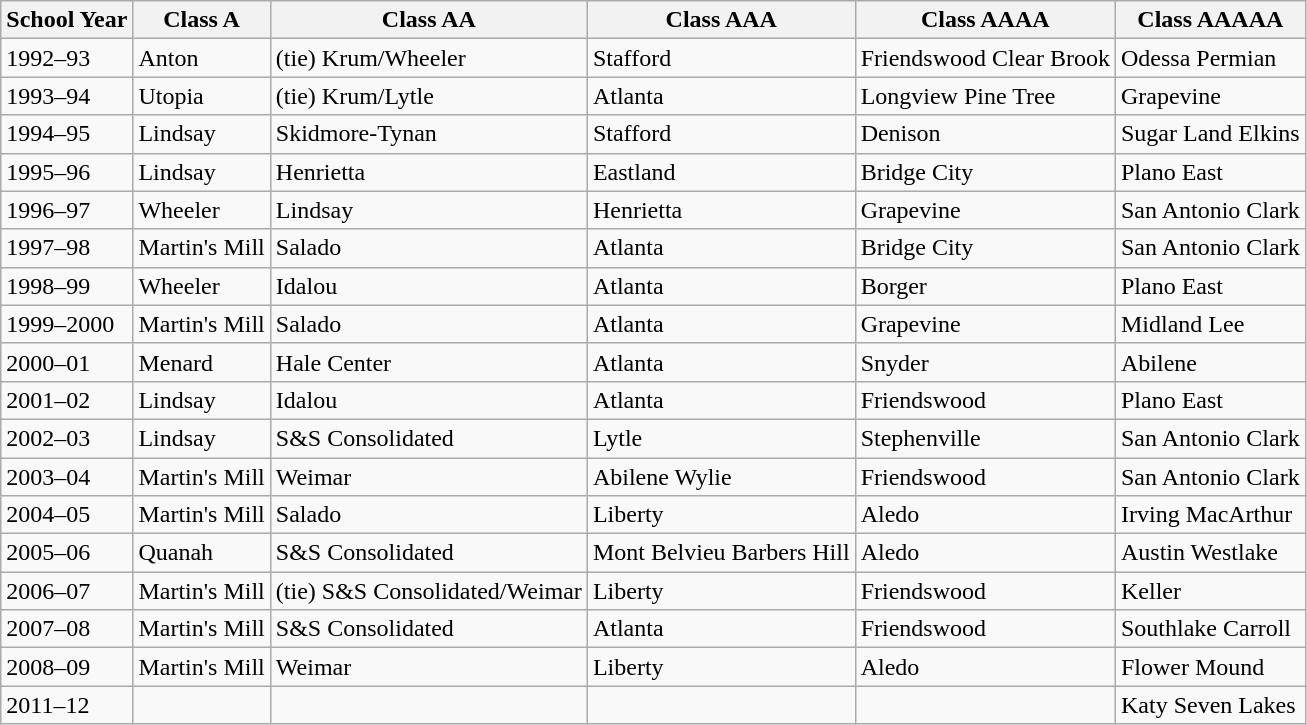<table class="wikitable sortable">
<tr>
<th>School Year</th>
<th>Class A</th>
<th>Class AA</th>
<th>Class AAA</th>
<th>Class AAAA</th>
<th>Class AAAAA</th>
</tr>
<tr>
<td>1992–93</td>
<td>Anton</td>
<td>(tie) Krum/Wheeler</td>
<td>Stafford</td>
<td>Friendswood Clear Brook</td>
<td>Odessa Permian</td>
</tr>
<tr>
<td>1993–94</td>
<td>Utopia</td>
<td>(tie) Krum/Lytle</td>
<td>Atlanta</td>
<td>Longview Pine Tree</td>
<td>Grapevine</td>
</tr>
<tr>
<td>1994–95</td>
<td>Lindsay</td>
<td>Skidmore-Tynan</td>
<td>Stafford</td>
<td>Denison</td>
<td>Sugar Land Elkins</td>
</tr>
<tr>
<td>1995–96</td>
<td>Lindsay</td>
<td>Henrietta</td>
<td>Eastland</td>
<td>Bridge City</td>
<td>Plano East</td>
</tr>
<tr>
<td>1996–97</td>
<td>Wheeler</td>
<td>Lindsay</td>
<td>Henrietta</td>
<td>Grapevine</td>
<td>San Antonio Clark</td>
</tr>
<tr>
<td>1997–98</td>
<td>Martin's Mill</td>
<td>Salado</td>
<td>Atlanta</td>
<td>Bridge City</td>
<td>San Antonio Clark</td>
</tr>
<tr>
<td>1998–99</td>
<td>Wheeler</td>
<td>Idalou</td>
<td>Atlanta</td>
<td>Borger</td>
<td>Plano East</td>
</tr>
<tr>
<td>1999–2000</td>
<td>Martin's Mill</td>
<td>Salado</td>
<td>Atlanta</td>
<td>Grapevine</td>
<td>Midland Lee</td>
</tr>
<tr>
<td>2000–01</td>
<td>Menard</td>
<td>Hale Center</td>
<td>Atlanta</td>
<td>Snyder</td>
<td>Abilene</td>
</tr>
<tr>
<td>2001–02</td>
<td>Lindsay</td>
<td>Idalou</td>
<td>Atlanta</td>
<td>Friendswood</td>
<td>Plano East</td>
</tr>
<tr>
<td>2002–03</td>
<td>Lindsay</td>
<td>S&S Consolidated</td>
<td>Lytle</td>
<td>Stephenville</td>
<td>San Antonio Clark</td>
</tr>
<tr>
<td>2003–04</td>
<td>Martin's Mill</td>
<td>Weimar</td>
<td>Abilene Wylie</td>
<td>Friendswood</td>
<td>San Antonio Clark</td>
</tr>
<tr>
<td>2004–05</td>
<td>Martin's Mill</td>
<td>Salado</td>
<td>Liberty</td>
<td>Aledo</td>
<td>Irving MacArthur</td>
</tr>
<tr>
<td>2005–06</td>
<td>Quanah</td>
<td>S&S Consolidated</td>
<td>Mont Belvieu Barbers Hill</td>
<td>Aledo</td>
<td>Austin Westlake</td>
</tr>
<tr>
<td>2006–07</td>
<td>Martin's Mill</td>
<td>(tie) S&S Consolidated/Weimar</td>
<td>Liberty</td>
<td>Friendswood</td>
<td>Keller</td>
</tr>
<tr>
<td>2007–08</td>
<td>Martin's Mill</td>
<td>S&S Consolidated</td>
<td>Atlanta</td>
<td>Friendswood</td>
<td>Southlake Carroll</td>
</tr>
<tr>
<td>2008–09</td>
<td>Martin's Mill</td>
<td>Weimar</td>
<td>Liberty</td>
<td>Aledo</td>
<td>Flower Mound</td>
</tr>
<tr>
<td>2011–12</td>
<td></td>
<td></td>
<td></td>
<td></td>
<td>Katy Seven Lakes</td>
</tr>
</table>
